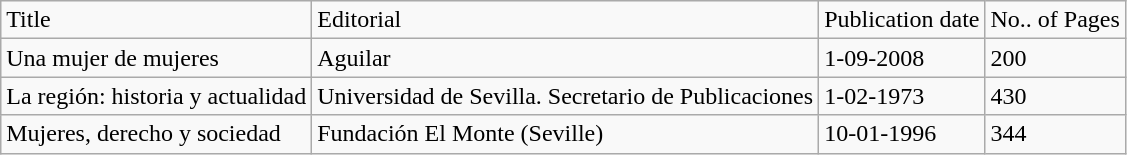<table class="wikitable">
<tr>
<td>Title</td>
<td>Editorial</td>
<td>Publication date</td>
<td>No.. of Pages</td>
</tr>
<tr>
<td>Una mujer de mujeres</td>
<td>Aguilar</td>
<td>1-09-2008</td>
<td>200</td>
</tr>
<tr>
<td>La región: historia y actualidad</td>
<td>Universidad de Sevilla. Secretario de Publicaciones</td>
<td>1-02-1973</td>
<td>430</td>
</tr>
<tr>
<td>Mujeres, derecho y sociedad</td>
<td>Fundación El Monte (Seville)</td>
<td>10-01-1996</td>
<td>344</td>
</tr>
</table>
